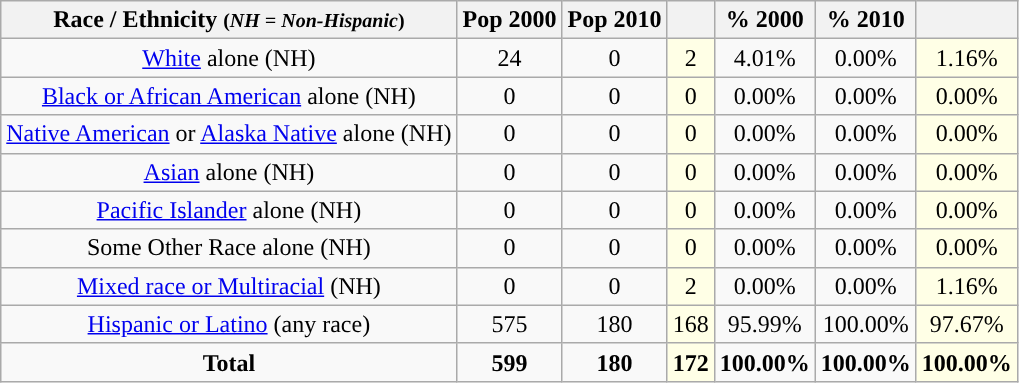<table class="wikitable" style="text-align:center;">
<tr>
<th>Race / Ethnicity <small>(<em>NH = Non-Hispanic</em>)</small></th>
<th>Pop 2000</th>
<th>Pop 2010</th>
<th></th>
<th>% 2000</th>
<th>% 2010</th>
<th></th>
</tr>
<tr>
<td><a href='#'>White</a> alone (NH)</td>
<td>24</td>
<td>0</td>
<td style='background: #ffffe6;'>2</td>
<td>4.01%</td>
<td>0.00%</td>
<td style='background: #ffffe6;'>1.16%</td>
</tr>
<tr>
<td><a href='#'>Black or African American</a> alone (NH)</td>
<td>0</td>
<td>0</td>
<td style='background: #ffffe6;'>0</td>
<td>0.00%</td>
<td>0.00%</td>
<td style='background: #ffffe6;'>0.00%</td>
</tr>
<tr>
<td><a href='#'>Native American</a> or <a href='#'>Alaska Native</a> alone (NH)</td>
<td>0</td>
<td>0</td>
<td style='background: #ffffe6;'>0</td>
<td>0.00%</td>
<td>0.00%</td>
<td style='background: #ffffe6;'>0.00%</td>
</tr>
<tr>
<td><a href='#'>Asian</a> alone (NH)</td>
<td>0</td>
<td>0</td>
<td style='background: #ffffe6;'>0</td>
<td>0.00%</td>
<td>0.00%</td>
<td style='background: #ffffe6;'>0.00%</td>
</tr>
<tr>
<td><a href='#'>Pacific Islander</a> alone (NH)</td>
<td>0</td>
<td>0</td>
<td style='background: #ffffe6;'>0</td>
<td>0.00%</td>
<td>0.00%</td>
<td style='background: #ffffe6;'>0.00%</td>
</tr>
<tr>
<td>Some Other Race alone (NH)</td>
<td>0</td>
<td>0</td>
<td style='background: #ffffe6;'>0</td>
<td>0.00%</td>
<td>0.00%</td>
<td style='background: #ffffe6;'>0.00%</td>
</tr>
<tr>
<td><a href='#'>Mixed race or Multiracial</a> (NH)</td>
<td>0</td>
<td>0</td>
<td style='background: #ffffe6;'>2</td>
<td>0.00%</td>
<td>0.00%</td>
<td style='background: #ffffe6;'>1.16%</td>
</tr>
<tr>
<td><a href='#'>Hispanic or Latino</a> (any race)</td>
<td>575</td>
<td>180</td>
<td style='background: #ffffe6;'>168</td>
<td>95.99%</td>
<td>100.00%</td>
<td style='background: #ffffe6;'>97.67%</td>
</tr>
<tr>
<td><strong>Total</strong></td>
<td><strong>599</strong></td>
<td><strong>180</strong></td>
<td style='background: #ffffe6;'><strong>172</strong></td>
<td><strong>100.00%</strong></td>
<td><strong>100.00%</strong></td>
<td style='background: #ffffe6;'><strong>100.00%</strong></td>
</tr>
</table>
